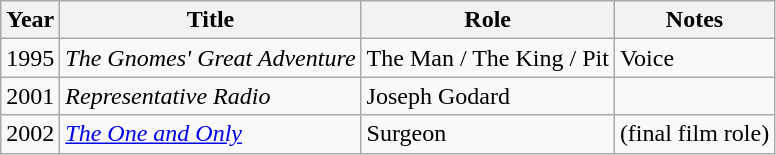<table class="wikitable">
<tr>
<th>Year</th>
<th>Title</th>
<th>Role</th>
<th>Notes</th>
</tr>
<tr>
<td>1995</td>
<td><em>The Gnomes' Great Adventure</em></td>
<td>The Man / The King / Pit</td>
<td>Voice</td>
</tr>
<tr>
<td>2001</td>
<td><em>Representative Radio</em></td>
<td>Joseph Godard</td>
<td></td>
</tr>
<tr>
<td>2002</td>
<td><em><a href='#'>The One and Only</a></em></td>
<td>Surgeon</td>
<td>(final film role)</td>
</tr>
</table>
